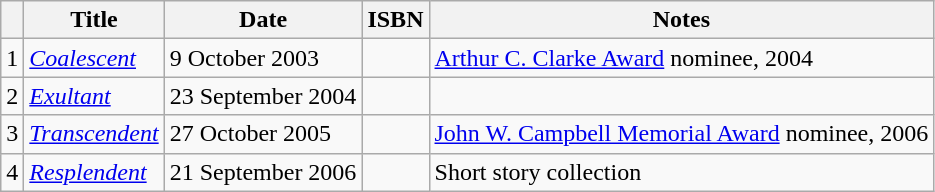<table class="wikitable">
<tr>
<th></th>
<th>Title</th>
<th>Date</th>
<th>ISBN</th>
<th>Notes</th>
</tr>
<tr>
<td>1</td>
<td><em><a href='#'>Coalescent</a></em></td>
<td>9 October 2003</td>
<td></td>
<td><a href='#'>Arthur C. Clarke Award</a> nominee, 2004</td>
</tr>
<tr>
<td>2</td>
<td><em><a href='#'>Exultant</a></em></td>
<td>23 September 2004</td>
<td></td>
<td></td>
</tr>
<tr>
<td>3</td>
<td><em><a href='#'>Transcendent</a></em></td>
<td>27 October 2005</td>
<td></td>
<td><a href='#'>John W. Campbell Memorial Award</a> nominee, 2006</td>
</tr>
<tr>
<td>4</td>
<td><em><a href='#'>Resplendent</a></em></td>
<td>21 September 2006</td>
<td></td>
<td>Short story collection</td>
</tr>
</table>
